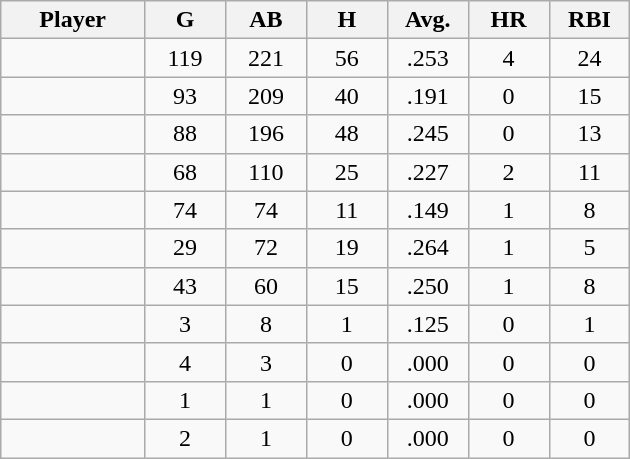<table class="wikitable sortable">
<tr>
<th bgcolor="#DDDDFF" width="16%">Player</th>
<th bgcolor="#DDDDFF" width="9%">G</th>
<th bgcolor="#DDDDFF" width="9%">AB</th>
<th bgcolor="#DDDDFF" width="9%">H</th>
<th bgcolor="#DDDDFF" width="9%">Avg.</th>
<th bgcolor="#DDDDFF" width="9%">HR</th>
<th bgcolor="#DDDDFF" width="9%">RBI</th>
</tr>
<tr align="center">
<td></td>
<td>119</td>
<td>221</td>
<td>56</td>
<td>.253</td>
<td>4</td>
<td>24</td>
</tr>
<tr align="center">
<td></td>
<td>93</td>
<td>209</td>
<td>40</td>
<td>.191</td>
<td>0</td>
<td>15</td>
</tr>
<tr align="center">
<td></td>
<td>88</td>
<td>196</td>
<td>48</td>
<td>.245</td>
<td>0</td>
<td>13</td>
</tr>
<tr align="center">
<td></td>
<td>68</td>
<td>110</td>
<td>25</td>
<td>.227</td>
<td>2</td>
<td>11</td>
</tr>
<tr align="center">
<td></td>
<td>74</td>
<td>74</td>
<td>11</td>
<td>.149</td>
<td>1</td>
<td>8</td>
</tr>
<tr align="center">
<td></td>
<td>29</td>
<td>72</td>
<td>19</td>
<td>.264</td>
<td>1</td>
<td>5</td>
</tr>
<tr align="center">
<td></td>
<td>43</td>
<td>60</td>
<td>15</td>
<td>.250</td>
<td>1</td>
<td>8</td>
</tr>
<tr align="center">
<td></td>
<td>3</td>
<td>8</td>
<td>1</td>
<td>.125</td>
<td>0</td>
<td>1</td>
</tr>
<tr align="center">
<td></td>
<td>4</td>
<td>3</td>
<td>0</td>
<td>.000</td>
<td>0</td>
<td>0</td>
</tr>
<tr align="center">
<td></td>
<td>1</td>
<td>1</td>
<td>0</td>
<td>.000</td>
<td>0</td>
<td>0</td>
</tr>
<tr align="center">
<td></td>
<td>2</td>
<td>1</td>
<td>0</td>
<td>.000</td>
<td>0</td>
<td>0</td>
</tr>
</table>
